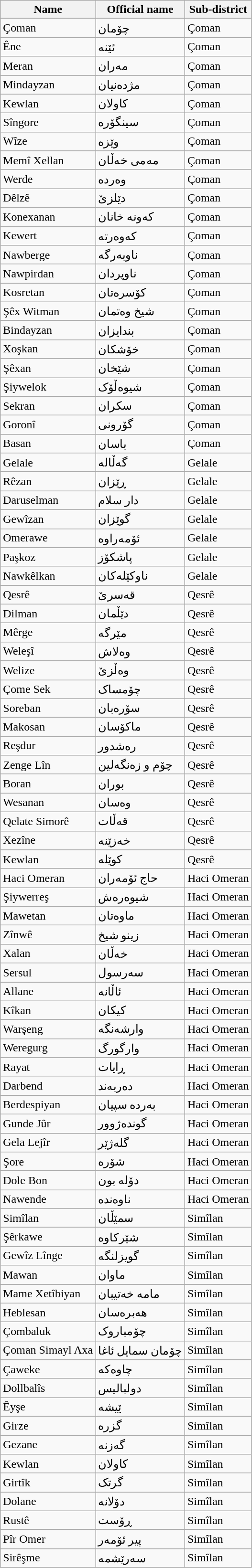<table class="wikitable sortable">
<tr>
<th>Name</th>
<th>Official name</th>
<th>Sub-district</th>
</tr>
<tr ‌>
<td>Çoman</td>
<td>چۆمان</td>
<td>Çoman</td>
</tr>
<tr>
<td>Êne</td>
<td>ئێنه‌</td>
<td>Çoman</td>
</tr>
<tr>
<td>Meran</td>
<td>مه‌ران</td>
<td>Çoman</td>
</tr>
<tr>
<td>Mindayzan</td>
<td>مژده‌نیان</td>
<td>Çoman</td>
</tr>
<tr>
<td>Kewlan</td>
<td>کاولان</td>
<td>Çoman</td>
</tr>
<tr>
<td>Sîngore</td>
<td>سینگۆره‌</td>
<td>Çoman</td>
</tr>
<tr>
<td>Wîze</td>
<td>وێزه</td>
<td>Çoman</td>
</tr>
<tr>
<td>Memî Xellan</td>
<td>مه‌می خه‌ڵان</td>
<td>Çoman</td>
</tr>
<tr>
<td>Werde</td>
<td>وه‌رده‌</td>
<td>Çoman</td>
</tr>
<tr>
<td>Dêlzê</td>
<td>دێلزێ</td>
<td>Çoman</td>
</tr>
<tr>
<td>Konexanan</td>
<td>که‌ونه‌ خانان</td>
<td>Çoman</td>
</tr>
<tr>
<td>Kewert</td>
<td>که‌وه‌رته‌</td>
<td>Çoman</td>
</tr>
<tr>
<td>Nawberge</td>
<td>ناوبه‌رگه‌</td>
<td>Çoman</td>
</tr>
<tr>
<td>Nawpirdan</td>
<td>ناوپردان</td>
<td>Çoman</td>
</tr>
<tr>
<td>Kosretan</td>
<td>کۆسره‌تان</td>
<td>Çoman</td>
</tr>
<tr>
<td>Şêx Witman</td>
<td>شیخ وه‌تمان</td>
<td>Çoman</td>
</tr>
<tr>
<td>Bindayzan</td>
<td>بندایزان</td>
<td>Çoman</td>
</tr>
<tr>
<td>Xoşkan</td>
<td>خۆشکان</td>
<td>Çoman</td>
</tr>
<tr>
<td>Şêxan</td>
<td>شێخان</td>
<td>Çoman</td>
</tr>
<tr>
<td>Şiywelok</td>
<td>شیوه‌ڵۆک</td>
<td>Çoman</td>
</tr>
<tr>
<td>Sekran</td>
<td>سکران</td>
<td>Çoman</td>
</tr>
<tr>
<td>Goronî</td>
<td>گۆرونی</td>
<td>Çoman</td>
</tr>
<tr>
<td>Basan</td>
<td>باسان</td>
<td>Çoman</td>
</tr>
<tr>
<td>Gelale</td>
<td>گه‌ڵاله‌</td>
<td>Gelale</td>
</tr>
<tr>
<td>Rêzan</td>
<td>ڕێزان</td>
<td>Gelale</td>
</tr>
<tr>
<td>Daruselman</td>
<td>دار سلام</td>
<td>Gelale</td>
</tr>
<tr>
<td>Gewîzan</td>
<td>گوێزان</td>
<td>Gelale</td>
</tr>
<tr>
<td>Omerawe</td>
<td>ئۆمه‌راوه‌</td>
<td>Gelale</td>
</tr>
<tr>
<td>Paşkoz</td>
<td>پاشکۆز</td>
<td>Gelale</td>
</tr>
<tr>
<td>Nawkêlkan</td>
<td>ناوکێله‌کان</td>
<td>Gelale</td>
</tr>
<tr>
<td>Qesrê</td>
<td>قه‌سرێ</td>
<td>Qesrê</td>
</tr>
<tr>
<td>Dilman</td>
<td>دێڵمان</td>
<td>Qesrê</td>
</tr>
<tr>
<td>Mêrge</td>
<td>مێرگه‌</td>
<td>Qesrê</td>
</tr>
<tr>
<td>Weleşî</td>
<td>وه‌لاش</td>
<td>Qesrê</td>
</tr>
<tr>
<td>Welize</td>
<td>وه‌ڵزێ</td>
<td>Qesrê</td>
</tr>
<tr>
<td>Çome Sek</td>
<td>چۆمساک</td>
<td>Qesrê</td>
</tr>
<tr>
<td>Soreban</td>
<td>سۆره‌بان</td>
<td>Qesrê</td>
</tr>
<tr>
<td>Makosan</td>
<td>ماکۆسان</td>
<td>Qesrê</td>
</tr>
<tr>
<td>Reşdur</td>
<td>ره‌شدور</td>
<td>Qesrê</td>
</tr>
<tr>
<td>Zenge Lîn</td>
<td>چۆم و زه‌نگه‌لین</td>
<td>Qesrê</td>
</tr>
<tr>
<td>Boran</td>
<td>بوران</td>
<td>Qesrê</td>
</tr>
<tr>
<td>Wesanan</td>
<td>وه‌سان</td>
<td>Qesrê</td>
</tr>
<tr>
<td>Qelate Simorê</td>
<td>قه‌ڵات</td>
<td>Qesrê</td>
</tr>
<tr>
<td>Xezîne</td>
<td>خه‌زێنه‌</td>
<td>Qesrê</td>
</tr>
<tr>
<td>Kewlan</td>
<td>کوێله‌</td>
<td>Qesrê</td>
</tr>
<tr>
<td>Haci Omeran</td>
<td>حاج ئۆمه‌ران</td>
<td>Haci Omeran</td>
</tr>
<tr>
<td>Şiywerreş</td>
<td>شیوه‌ره‌ش</td>
<td>Haci Omeran</td>
</tr>
<tr>
<td>Mawetan</td>
<td>ماوه‌تان</td>
<td>Haci Omeran</td>
</tr>
<tr>
<td>Zînwê</td>
<td>زینو شیخ</td>
<td>Haci Omeran</td>
</tr>
<tr>
<td>Xalan</td>
<td>خه‌ڵان</td>
<td>Haci Omeran</td>
</tr>
<tr>
<td>Sersul</td>
<td>سه‌رسول</td>
<td>Haci Omeran</td>
</tr>
<tr>
<td>Allane</td>
<td>ئاڵانه‌</td>
<td>Haci Omeran</td>
</tr>
<tr>
<td>Kîkan</td>
<td>کیکان</td>
<td>Haci Omeran</td>
</tr>
<tr>
<td>Warşeng</td>
<td>وارشه‌نگه‌</td>
<td>Haci Omeran</td>
</tr>
<tr>
<td>Weregurg</td>
<td>وارگورگ</td>
<td>Haci Omeran</td>
</tr>
<tr>
<td>Rayat</td>
<td>ڕایات</td>
<td>Haci Omeran</td>
</tr>
<tr>
<td>Darbend</td>
<td>ده‌ربه‌ند</td>
<td>Haci Omeran</td>
</tr>
<tr>
<td>Berdespiyan</td>
<td>به‌رده‌ سپیان</td>
<td>Haci Omeran</td>
</tr>
<tr>
<td>Gunde Jûr</td>
<td>گونده‌ژوور</td>
<td>Haci Omeran</td>
</tr>
<tr>
<td>Gela Lejîr</td>
<td>گله‌ژێر</td>
<td>Haci Omeran</td>
</tr>
<tr>
<td>Şore</td>
<td>شۆره‌</td>
<td>Haci Omeran</td>
</tr>
<tr>
<td>Dole Bon</td>
<td>دۆله‌ بون</td>
<td>Haci Omeran</td>
</tr>
<tr>
<td>Nawende</td>
<td>ناوه‌نده‌‌‌</td>
<td>Haci Omeran</td>
</tr>
<tr>
<td>Simîlan</td>
<td>سمێڵان</td>
<td>Simîlan</td>
</tr>
<tr>
<td>Şêrkawe</td>
<td>شێرکاوه‌</td>
<td>Simîlan</td>
</tr>
<tr>
<td>Gewîz Lînge</td>
<td>گویزلنگه‌</td>
<td>Simîlan</td>
</tr>
<tr>
<td>Mawan</td>
<td>ماوان</td>
<td>Simîlan</td>
</tr>
<tr>
<td>Mame Xetîbiyan</td>
<td>مامه‌ خه‌تیبان</td>
<td>Simîlan</td>
</tr>
<tr>
<td>Heblesan</td>
<td>هه‌بره‌سان</td>
<td>Simîlan</td>
</tr>
<tr>
<td>Çombaluk</td>
<td>چۆمباروک</td>
<td>Simîlan</td>
</tr>
<tr>
<td>Çoman Simayl Axa</td>
<td>چۆمان سمایل ئاغا</td>
<td>Simîlan</td>
</tr>
<tr>
<td>Çaweke</td>
<td>چاوه‌که‌</td>
<td>Simîlan</td>
</tr>
<tr>
<td>Dollbalîs</td>
<td>دولبالیس</td>
<td>Simîlan</td>
</tr>
<tr>
<td>Êyşe</td>
<td>ێیشه‌‌</td>
<td>Simîlan</td>
</tr>
<tr>
<td>Girze</td>
<td>گزره‌</td>
<td>Simîlan</td>
</tr>
<tr>
<td>Gezane</td>
<td>گه‌زنه‌</td>
<td>Simîlan</td>
</tr>
<tr>
<td>Kewlan</td>
<td>کاولان</td>
<td>Simîlan</td>
</tr>
<tr>
<td>Girtîk</td>
<td>گرتک</td>
<td>Simîlan</td>
</tr>
<tr>
<td>Dolane</td>
<td>دۆلانه‌</td>
<td>Simîlan</td>
</tr>
<tr>
<td>Rustê</td>
<td>ڕۆست</td>
<td>Simîlan</td>
</tr>
<tr>
<td>Pîr Omer</td>
<td>پیر ئۆمه‌ر</td>
<td>Simîlan</td>
</tr>
<tr>
<td>Sirêşme</td>
<td>سه‌رێشمه‌</td>
<td>Simîlan</td>
</tr>
</table>
